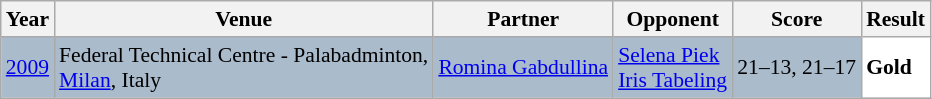<table class="sortable wikitable" style="font-size: 90%;">
<tr>
<th>Year</th>
<th>Venue</th>
<th>Partner</th>
<th>Opponent</th>
<th>Score</th>
<th>Result</th>
</tr>
<tr style="background:#AABBCC">
<td align="center"><a href='#'>2009</a></td>
<td align="left">Federal Technical Centre - Palabadminton,<br><a href='#'>Milan</a>, Italy</td>
<td align="left"> <a href='#'>Romina Gabdullina</a></td>
<td align="left"> <a href='#'>Selena Piek</a><br> <a href='#'>Iris Tabeling</a></td>
<td align="left">21–13, 21–17</td>
<td style="text-align:left; background:white"> <strong>Gold</strong></td>
</tr>
</table>
